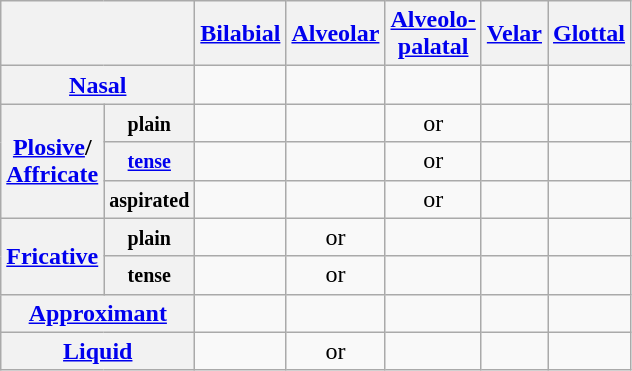<table class="wikitable" style="text-align:center;">
<tr>
<th colspan="2"></th>
<th><a href='#'>Bilabial</a></th>
<th><a href='#'>Alveolar</a></th>
<th><a href='#'>Alveolo-<br>palatal</a></th>
<th><a href='#'>Velar</a></th>
<th><a href='#'>Glottal</a></th>
</tr>
<tr>
<th colspan="2"><a href='#'>Nasal</a></th>
<td> </td>
<td> </td>
<td></td>
<td> </td>
<td></td>
</tr>
<tr>
<th rowspan="3"><a href='#'>Plosive</a>/<br><a href='#'>Affricate</a></th>
<th><small>plain</small></th>
<td> </td>
<td> </td>
<td>  or </td>
<td> </td>
<td></td>
</tr>
<tr>
<th><small><a href='#'>tense</a></small></th>
<td> </td>
<td> </td>
<td>  or </td>
<td> </td>
<td></td>
</tr>
<tr>
<th><small>aspirated</small></th>
<td> </td>
<td> </td>
<td>  or </td>
<td> </td>
<td></td>
</tr>
<tr>
<th rowspan=2><a href='#'>Fricative</a></th>
<th><small>plain</small></th>
<td></td>
<td>  or </td>
<td></td>
<td></td>
<td> </td>
</tr>
<tr>
<th><small>tense</small></th>
<td></td>
<td>  or </td>
<td></td>
<td></td>
<td></td>
</tr>
<tr>
<th colspan=2><a href='#'>Approximant</a></th>
<td></td>
<td></td>
<td></td>
<td></td>
<td></td>
</tr>
<tr>
<th colspan=2><a href='#'>Liquid</a></th>
<td></td>
<td>  or </td>
<td></td>
<td></td>
<td></td>
</tr>
</table>
